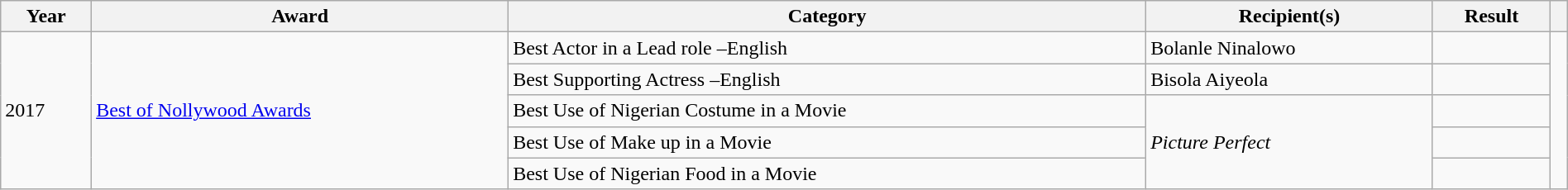<table class="wikitable sortable" style="width:100%">
<tr>
<th>Year</th>
<th>Award</th>
<th>Category</th>
<th>Recipient(s)</th>
<th>Result</th>
<th></th>
</tr>
<tr>
<td rowspan="5">2017</td>
<td rowspan="5"><a href='#'>Best of Nollywood Awards</a></td>
<td>Best Actor in a Lead role –English</td>
<td>Bolanle Ninalowo</td>
<td></td>
<td rowspan="5"></td>
</tr>
<tr>
<td>Best Supporting Actress –English</td>
<td>Bisola Aiyeola</td>
<td></td>
</tr>
<tr>
<td>Best Use of Nigerian Costume in a Movie</td>
<td rowspan="3"><em>Picture Perfect</em></td>
<td></td>
</tr>
<tr>
<td>Best Use of Make up in a Movie</td>
<td></td>
</tr>
<tr>
<td>Best Use of Nigerian Food in a Movie</td>
<td></td>
</tr>
</table>
